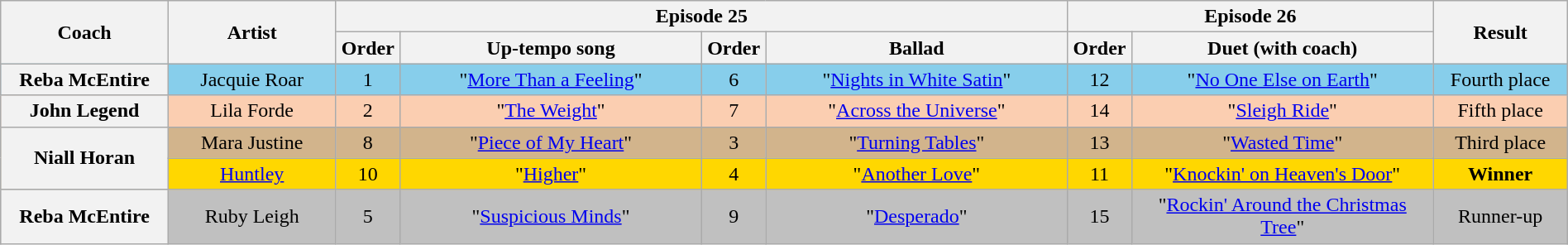<table class="wikitable" style="text-align:center; width:100%">
<tr>
<th rowspan="2" width="10%">Coach</th>
<th rowspan="2" width="10%">Artist</th>
<th colspan="4">Episode 25 </th>
<th colspan="2">Episode 26 </th>
<th rowspan="2" width="08%">Result</th>
</tr>
<tr>
<th scope="col" width="02%">Order</th>
<th scope="col" width="18%">Up-tempo song</th>
<th scope="col" width="02%">Order</th>
<th scope="col" width="18%">Ballad</th>
<th scope="col" width="02%">Order</th>
<th scope="col" width="18%">Duet (with coach)</th>
</tr>
<tr style="background:skyblue">
<th>Reba McEntire</th>
<td>Jacquie Roar</td>
<td>1</td>
<td>"<a href='#'>More Than a Feeling</a>"</td>
<td>6</td>
<td>"<a href='#'>Nights in White Satin</a>"</td>
<td>12</td>
<td>"<a href='#'>No One Else on Earth</a>"</td>
<td>Fourth place</td>
</tr>
<tr style="background:#fbceb1">
<th>John Legend</th>
<td>Lila Forde</td>
<td>2</td>
<td>"<a href='#'>The Weight</a>"</td>
<td>7</td>
<td>"<a href='#'>Across the Universe</a>"</td>
<td>14</td>
<td>"<a href='#'>Sleigh Ride</a>"</td>
<td>Fifth place</td>
</tr>
<tr style="background:tan">
<th rowspan="2">Niall Horan</th>
<td>Mara Justine</td>
<td>8</td>
<td>"<a href='#'>Piece of My Heart</a>"</td>
<td>3</td>
<td>"<a href='#'>Turning Tables</a>"</td>
<td>13</td>
<td>"<a href='#'>Wasted Time</a>"</td>
<td>Third place</td>
</tr>
<tr style="background:gold">
<td><a href='#'>Huntley</a></td>
<td>10</td>
<td>"<a href='#'>Higher</a>"</td>
<td>4</td>
<td>"<a href='#'>Another Love</a>"</td>
<td>11</td>
<td>"<a href='#'>Knockin' on Heaven's Door</a>"</td>
<td><strong>Winner</strong></td>
</tr>
<tr style="background:silver">
<th>Reba McEntire</th>
<td>Ruby Leigh</td>
<td>5</td>
<td>"<a href='#'>Suspicious Minds</a>"</td>
<td>9</td>
<td>"<a href='#'>Desperado</a>"</td>
<td>15</td>
<td>"<a href='#'>Rockin' Around the Christmas Tree</a>"</td>
<td>Runner-up</td>
</tr>
</table>
